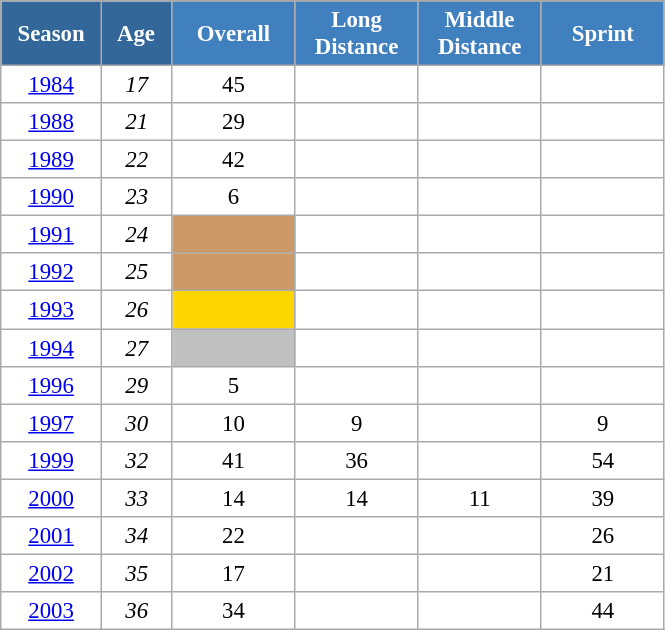<table class="wikitable" style="font-size:95%; text-align:center; border:grey solid 1px; border-collapse:collapse; background:#ffffff;">
<tr>
<th style="background-color:#369; color:white; width:60px;" rowspan="2"> Season </th>
<th style="background-color:#369; color:white; width:40px;" rowspan="2"> Age </th>
</tr>
<tr>
<th style="background-color:#4180be; color:white; width:75px;">Overall</th>
<th style="background-color:#4180be; color:white; width:75px;">Long Distance</th>
<th style="background-color:#4180be; color:white; width:75px;">Middle Distance</th>
<th style="background-color:#4180be; color:white; width:75px;">Sprint</th>
</tr>
<tr>
<td><a href='#'>1984</a></td>
<td><em>17</em></td>
<td>45</td>
<td></td>
<td></td>
<td></td>
</tr>
<tr>
<td><a href='#'>1988</a></td>
<td><em>21</em></td>
<td>29</td>
<td></td>
<td></td>
<td></td>
</tr>
<tr>
<td><a href='#'>1989</a></td>
<td><em>22</em></td>
<td>42</td>
<td></td>
<td></td>
<td></td>
</tr>
<tr>
<td><a href='#'>1990</a></td>
<td><em>23</em></td>
<td>6</td>
<td></td>
<td></td>
<td></td>
</tr>
<tr>
<td><a href='#'>1991</a></td>
<td><em>24</em></td>
<td style="background:#c96;"></td>
<td></td>
<td></td>
<td></td>
</tr>
<tr>
<td><a href='#'>1992</a></td>
<td><em>25</em></td>
<td style="background:#c96;"></td>
<td></td>
<td></td>
<td></td>
</tr>
<tr>
<td><a href='#'>1993</a></td>
<td><em>26</em></td>
<td style="background:gold;"></td>
<td></td>
<td></td>
<td></td>
</tr>
<tr>
<td><a href='#'>1994</a></td>
<td><em>27</em></td>
<td style="background:silver;"></td>
<td></td>
<td></td>
<td></td>
</tr>
<tr>
<td><a href='#'>1996</a></td>
<td><em>29</em></td>
<td>5</td>
<td></td>
<td></td>
<td></td>
</tr>
<tr>
<td><a href='#'>1997</a></td>
<td><em>30</em></td>
<td>10</td>
<td>9</td>
<td></td>
<td>9</td>
</tr>
<tr>
<td><a href='#'>1999</a></td>
<td><em>32</em></td>
<td>41</td>
<td>36</td>
<td></td>
<td>54</td>
</tr>
<tr>
<td><a href='#'>2000</a></td>
<td><em>33</em></td>
<td>14</td>
<td>14</td>
<td>11</td>
<td>39</td>
</tr>
<tr>
<td><a href='#'>2001</a></td>
<td><em>34</em></td>
<td>22</td>
<td></td>
<td></td>
<td>26</td>
</tr>
<tr>
<td><a href='#'>2002</a></td>
<td><em>35</em></td>
<td>17</td>
<td></td>
<td></td>
<td>21</td>
</tr>
<tr>
<td><a href='#'>2003</a></td>
<td><em>36</em></td>
<td>34</td>
<td></td>
<td></td>
<td>44</td>
</tr>
</table>
